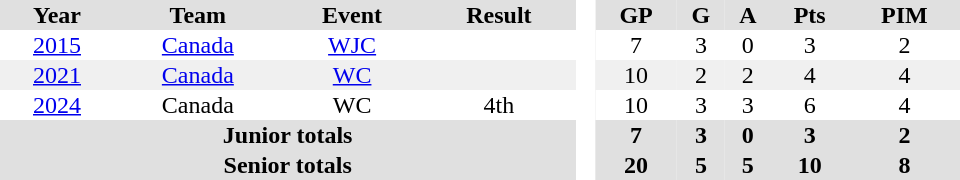<table border="0" cellpadding="1" cellspacing="0" style="text-align:center; width:40em">
<tr ALIGN="center" bgcolor="#e0e0e0">
<th>Year</th>
<th>Team</th>
<th>Event</th>
<th>Result</th>
<th rowspan="99" bgcolor="#ffffff"> </th>
<th>GP</th>
<th>G</th>
<th>A</th>
<th>Pts</th>
<th>PIM</th>
</tr>
<tr ALIGN="center">
<td><a href='#'>2015</a></td>
<td><a href='#'>Canada</a></td>
<td><a href='#'>WJC</a></td>
<td></td>
<td>7</td>
<td>3</td>
<td>0</td>
<td>3</td>
<td>2</td>
</tr>
<tr style="background:#f0f0f0;">
<td><a href='#'>2021</a></td>
<td><a href='#'>Canada</a></td>
<td><a href='#'>WC</a></td>
<td></td>
<td>10</td>
<td>2</td>
<td>2</td>
<td>4</td>
<td>4</td>
</tr>
<tr>
<td><a href='#'>2024</a></td>
<td>Canada</td>
<td>WC</td>
<td>4th</td>
<td>10</td>
<td>3</td>
<td>3</td>
<td>6</td>
<td>4</td>
</tr>
<tr bgcolor="#e0e0e0">
<th colspan="4">Junior totals</th>
<th>7</th>
<th>3</th>
<th>0</th>
<th>3</th>
<th>2</th>
</tr>
<tr bgcolor="#e0e0e0">
<th colspan="4">Senior totals</th>
<th>20</th>
<th>5</th>
<th>5</th>
<th>10</th>
<th>8</th>
</tr>
</table>
